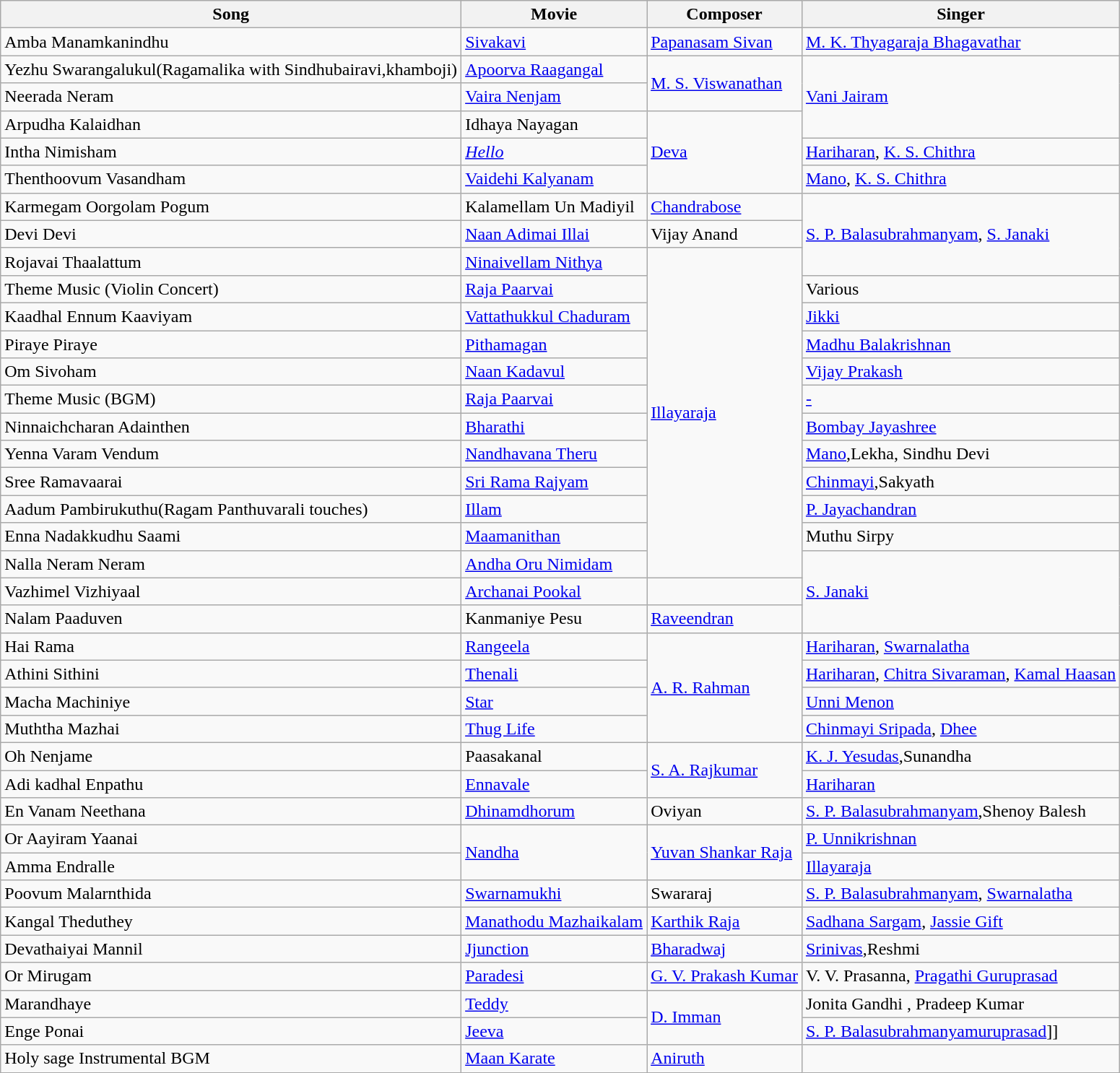<table class="wikitable">
<tr>
<th>Song</th>
<th>Movie</th>
<th>Composer</th>
<th>Singer</th>
</tr>
<tr>
<td>Amba Manamkanindhu</td>
<td><a href='#'>Sivakavi</a></td>
<td><a href='#'>Papanasam Sivan</a></td>
<td><a href='#'>M. K. Thyagaraja Bhagavathar</a></td>
</tr>
<tr>
<td>Yezhu Swarangalukul(Ragamalika with Sindhubairavi,khamboji)</td>
<td><a href='#'>Apoorva Raagangal</a></td>
<td rowspan=2><a href='#'>M. S. Viswanathan</a></td>
<td rowspan=3><a href='#'>Vani Jairam</a></td>
</tr>
<tr>
<td>Neerada Neram</td>
<td><a href='#'>Vaira Nenjam</a></td>
</tr>
<tr>
<td>Arpudha Kalaidhan</td>
<td>Idhaya Nayagan</td>
<td rowspan="3"><a href='#'>Deva</a></td>
</tr>
<tr>
<td>Intha Nimisham</td>
<td><em><a href='#'>Hello</a></em></td>
<td><a href='#'>Hariharan</a>, <a href='#'>K. S. Chithra</a></td>
</tr>
<tr>
<td>Thenthoovum Vasandham</td>
<td><a href='#'>Vaidehi Kalyanam</a></td>
<td><a href='#'>Mano</a>, <a href='#'>K. S. Chithra</a></td>
</tr>
<tr>
<td>Karmegam Oorgolam Pogum</td>
<td>Kalamellam Un Madiyil</td>
<td><a href='#'>Chandrabose</a></td>
<td rowspan=3><a href='#'>S. P. Balasubrahmanyam</a>, <a href='#'>S. Janaki</a></td>
</tr>
<tr>
<td>Devi Devi</td>
<td><a href='#'>Naan Adimai Illai</a></td>
<td>Vijay Anand</td>
</tr>
<tr>
<td>Rojavai Thaalattum</td>
<td><a href='#'>Ninaivellam Nithya</a></td>
<td rowspan="12"><a href='#'>Illayaraja</a></td>
</tr>
<tr>
<td>Theme Music (Violin Concert)</td>
<td><a href='#'>Raja Paarvai</a></td>
<td>Various</td>
</tr>
<tr>
<td>Kaadhal Ennum Kaaviyam</td>
<td><a href='#'>Vattathukkul Chaduram</a></td>
<td><a href='#'>Jikki</a></td>
</tr>
<tr>
<td>Piraye Piraye</td>
<td><a href='#'>Pithamagan</a></td>
<td><a href='#'>Madhu Balakrishnan</a></td>
</tr>
<tr>
<td>Om Sivoham</td>
<td><a href='#'>Naan Kadavul</a></td>
<td><a href='#'>Vijay Prakash</a></td>
</tr>
<tr>
<td>Theme Music (BGM)</td>
<td><a href='#'>Raja Paarvai</a></td>
<td><a href='#'>-</a></td>
</tr>
<tr>
<td>Ninnaichcharan Adainthen</td>
<td><a href='#'>Bharathi</a></td>
<td><a href='#'>Bombay Jayashree</a></td>
</tr>
<tr>
<td>Yenna Varam Vendum</td>
<td><a href='#'>Nandhavana Theru</a></td>
<td><a href='#'>Mano</a>,Lekha, Sindhu Devi</td>
</tr>
<tr>
<td>Sree Ramavaarai</td>
<td><a href='#'>Sri Rama Rajyam</a></td>
<td><a href='#'>Chinmayi</a>,Sakyath</td>
</tr>
<tr>
<td>Aadum Pambirukuthu(Ragam Panthuvarali touches)</td>
<td><a href='#'>Illam</a></td>
<td><a href='#'>P. Jayachandran</a></td>
</tr>
<tr>
<td>Enna Nadakkudhu Saami</td>
<td><a href='#'>Maamanithan</a></td>
<td>Muthu Sirpy</td>
</tr>
<tr>
<td>Nalla Neram Neram</td>
<td><a href='#'>Andha Oru Nimidam</a></td>
<td rowspan=3><a href='#'>S. Janaki</a></td>
</tr>
<tr>
<td>Vazhimel Vizhiyaal</td>
<td><a href='#'>Archanai Pookal</a></td>
</tr>
<tr>
<td>Nalam Paaduven</td>
<td>Kanmaniye Pesu</td>
<td><a href='#'>Raveendran</a></td>
</tr>
<tr>
<td>Hai Rama</td>
<td><a href='#'>Rangeela</a></td>
<td rowspan="4"><a href='#'>A. R. Rahman</a></td>
<td><a href='#'>Hariharan</a>, <a href='#'>Swarnalatha</a></td>
</tr>
<tr>
<td>Athini Sithini</td>
<td><a href='#'>Thenali</a></td>
<td><a href='#'>Hariharan</a>, <a href='#'>Chitra Sivaraman</a>, <a href='#'>Kamal Haasan</a></td>
</tr>
<tr>
<td>Macha Machiniye</td>
<td><a href='#'>Star</a></td>
<td><a href='#'>Unni Menon</a></td>
</tr>
<tr>
<td>Muththa Mazhai</td>
<td><a href='#'>Thug Life</a></td>
<td><a href='#'>Chinmayi Sripada</a>, <a href='#'>Dhee</a></td>
</tr>
<tr>
<td>Oh Nenjame</td>
<td>Paasakanal</td>
<td rowspan=2><a href='#'>S. A. Rajkumar</a></td>
<td><a href='#'>K. J. Yesudas</a>,Sunandha</td>
</tr>
<tr>
<td>Adi kadhal Enpathu</td>
<td><a href='#'>Ennavale</a></td>
<td><a href='#'>Hariharan</a></td>
</tr>
<tr>
<td>En Vanam Neethana</td>
<td><a href='#'>Dhinamdhorum</a></td>
<td>Oviyan</td>
<td><a href='#'>S. P. Balasubrahmanyam</a>,Shenoy Balesh</td>
</tr>
<tr>
<td>Or Aayiram Yaanai</td>
<td rowspan="2"><a href='#'>Nandha</a></td>
<td rowspan="2"><a href='#'>Yuvan Shankar Raja</a></td>
<td><a href='#'>P. Unnikrishnan</a></td>
</tr>
<tr>
<td>Amma Endralle</td>
<td><a href='#'>Illayaraja</a></td>
</tr>
<tr>
<td>Poovum Malarnthida</td>
<td><a href='#'>Swarnamukhi</a></td>
<td>Swararaj</td>
<td><a href='#'>S. P. Balasubrahmanyam</a>, <a href='#'>Swarnalatha</a></td>
</tr>
<tr>
<td>Kangal Theduthey</td>
<td><a href='#'>Manathodu Mazhaikalam</a></td>
<td><a href='#'>Karthik Raja</a></td>
<td><a href='#'>Sadhana Sargam</a>, <a href='#'>Jassie Gift</a></td>
</tr>
<tr>
<td>Devathaiyai Mannil</td>
<td><a href='#'>Jjunction</a></td>
<td><a href='#'>Bharadwaj</a></td>
<td><a href='#'>Srinivas</a>,Reshmi</td>
</tr>
<tr>
<td>Or Mirugam</td>
<td><a href='#'>Paradesi</a></td>
<td><a href='#'>G. V. Prakash Kumar</a></td>
<td>V. V. Prasanna, <a href='#'>Pragathi Guruprasad</a></td>
</tr>
<tr>
<td>Marandhaye</td>
<td><a href='#'>Teddy</a></td>
<td rowspan=2><a href='#'>D. Imman</a></td>
<td>Jonita Gandhi , Pradeep Kumar</td>
</tr>
<tr>
<td>Enge Ponai</td>
<td><a href='#'>Jeeva</a></td>
<td><a href='#'>S. P. Balasubrahmanyamuruprasad</a>]]</td>
</tr>
<tr>
<td>Holy sage Instrumental BGM</td>
<td><a href='#'>Maan Karate</a></td>
<td rowspan=2><a href='#'>Aniruth</a></td>
</tr>
</table>
